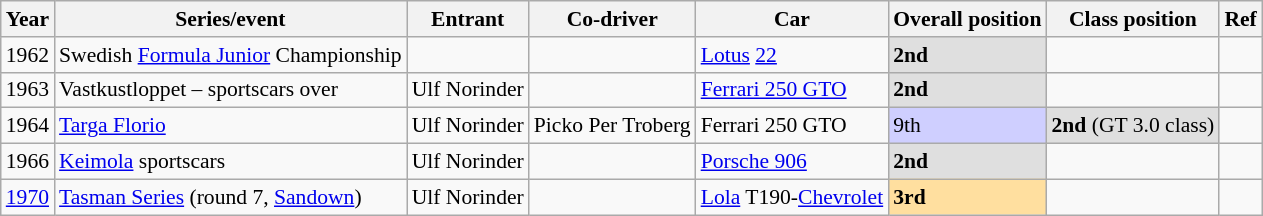<table class="wikitable" style="font-size: 90%;">
<tr>
<th>Year</th>
<th>Series/event</th>
<th>Entrant</th>
<th>Co-driver</th>
<th>Car</th>
<th>Overall position</th>
<th>Class position</th>
<th>Ref</th>
</tr>
<tr>
<td>1962</td>
<td>Swedish <a href='#'>Formula Junior</a> Championship</td>
<td></td>
<td></td>
<td><a href='#'>Lotus</a> <a href='#'>22</a></td>
<td style="background:#dfdfdf;"><strong>2nd</strong></td>
<td></td>
<td></td>
</tr>
<tr>
<td>1963</td>
<td>Vastkustloppet – sportscars over </td>
<td>Ulf Norinder</td>
<td></td>
<td><a href='#'>Ferrari 250 GTO</a></td>
<td style="background:#dfdfdf;"><strong>2nd</strong></td>
<td></td>
<td></td>
</tr>
<tr>
<td>1964</td>
<td><a href='#'>Targa Florio</a></td>
<td>Ulf Norinder</td>
<td>Picko Per Troberg</td>
<td>Ferrari 250 GTO</td>
<td style="background:#CFCFFF;">9th</td>
<td style="background:#dfdfdf;"><strong>2nd</strong> (GT 3.0 class)</td>
<td></td>
</tr>
<tr>
<td>1966</td>
<td><a href='#'>Keimola</a> sportscars</td>
<td>Ulf Norinder</td>
<td></td>
<td><a href='#'>Porsche 906</a></td>
<td style="background:#dfdfdf;"><strong>2nd</strong></td>
<td></td>
<td></td>
</tr>
<tr>
<td><a href='#'>1970</a></td>
<td><a href='#'>Tasman Series</a> (round 7, <a href='#'>Sandown</a>)</td>
<td>Ulf Norinder</td>
<td></td>
<td><a href='#'>Lola</a> T190-<a href='#'>Chevrolet</a></td>
<td style="background:#ffdf9f;"><strong>3rd</strong></td>
<td></td>
<td></td>
</tr>
</table>
